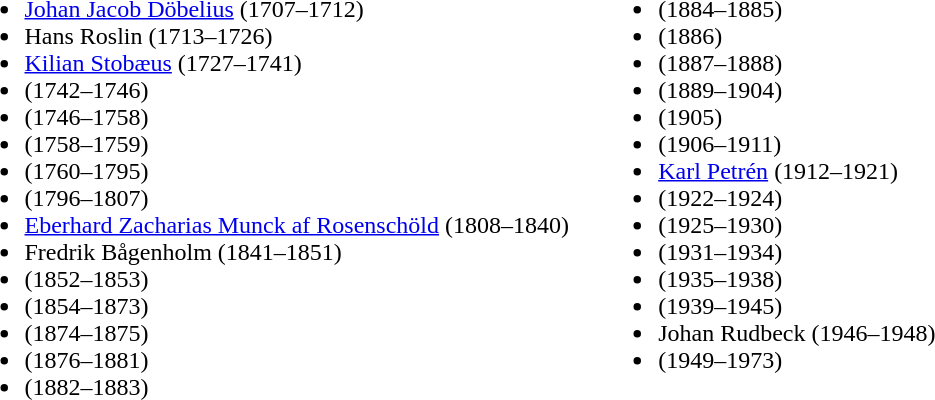<table width="67%">
<tr>
<td valign="top" width="50%"><br><ul><li><a href='#'>Johan Jacob Döbelius</a> (1707–1712)</li><li>Hans Roslin (1713–1726)</li><li><a href='#'>Kilian Stobæus</a> (1727–1741)</li><li> (1742–1746)</li><li> (1746–1758)</li><li> (1758–1759)</li><li> (1760–1795)</li><li> (1796–1807)</li><li><a href='#'>Eberhard Zacharias Munck af Rosenschöld</a> (1808–1840)</li><li>Fredrik Bågenholm (1841–1851)</li><li> (1852–1853)</li><li> (1854–1873)</li><li> (1874–1875)</li><li> (1876–1881)</li><li> (1882–1883)</li></ul></td>
<td valign="top" width="50%"><br><ul><li> (1884–1885)</li><li> (1886)</li><li> (1887–1888)</li><li> (1889–1904)</li><li> (1905)</li><li> (1906–1911)</li><li><a href='#'>Karl Petrén</a> (1912–1921)</li><li> (1922–1924)</li><li> (1925–1930)</li><li> (1931–1934)</li><li> (1935–1938)</li><li> (1939–1945)</li><li>Johan Rudbeck (1946–1948)</li><li> (1949–1973)</li></ul></td>
</tr>
</table>
